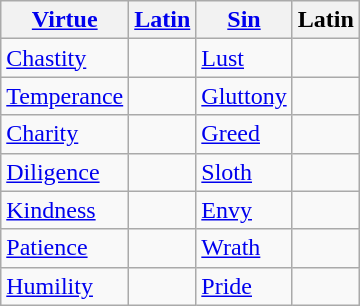<table class="sortable wikitable">
<tr>
<th><a href='#'>Virtue</a></th>
<th><a href='#'>Latin</a></th>
<th><a href='#'>Sin</a></th>
<th>Latin</th>
</tr>
<tr>
<td><a href='#'>Chastity</a></td>
<td></td>
<td><a href='#'>Lust</a></td>
<td></td>
</tr>
<tr>
<td><a href='#'>Temperance</a></td>
<td></td>
<td><a href='#'>Gluttony</a></td>
<td></td>
</tr>
<tr>
<td><a href='#'>Charity</a></td>
<td></td>
<td><a href='#'>Greed</a></td>
<td></td>
</tr>
<tr>
<td><a href='#'>Diligence</a></td>
<td></td>
<td><a href='#'>Sloth</a></td>
<td></td>
</tr>
<tr>
<td><a href='#'>Kindness</a></td>
<td></td>
<td><a href='#'>Envy</a></td>
<td></td>
</tr>
<tr>
<td><a href='#'>Patience</a></td>
<td></td>
<td><a href='#'>Wrath</a></td>
<td></td>
</tr>
<tr>
<td><a href='#'>Humility</a></td>
<td></td>
<td><a href='#'>Pride</a></td>
<td></td>
</tr>
</table>
